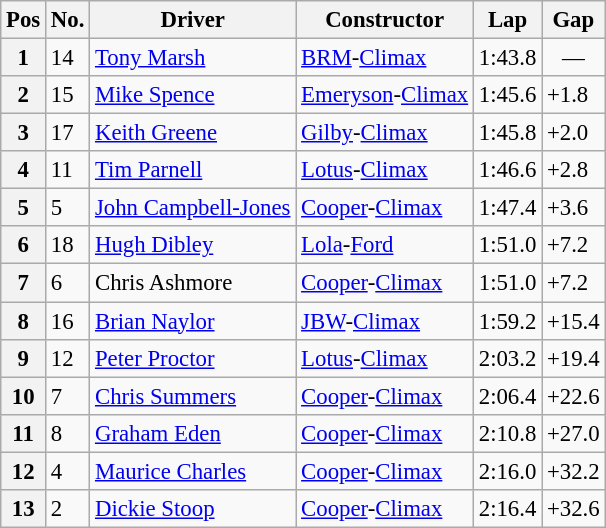<table class="wikitable" style="font-size: 95%">
<tr>
<th>Pos</th>
<th>No.</th>
<th>Driver</th>
<th>Constructor</th>
<th>Lap</th>
<th>Gap</th>
</tr>
<tr>
<th>1</th>
<td>14</td>
<td> <a href='#'>Tony Marsh</a></td>
<td><a href='#'>BRM</a>-<a href='#'>Climax</a></td>
<td>1:43.8</td>
<td align="center">—</td>
</tr>
<tr>
<th>2</th>
<td>15</td>
<td> <a href='#'>Mike Spence</a></td>
<td><a href='#'>Emeryson</a>-<a href='#'>Climax</a></td>
<td>1:45.6</td>
<td>+1.8</td>
</tr>
<tr>
<th>3</th>
<td>17</td>
<td> <a href='#'>Keith Greene</a></td>
<td><a href='#'>Gilby</a>-<a href='#'>Climax</a></td>
<td>1:45.8</td>
<td>+2.0</td>
</tr>
<tr>
<th>4</th>
<td>11</td>
<td> <a href='#'>Tim Parnell</a></td>
<td><a href='#'>Lotus</a>-<a href='#'>Climax</a></td>
<td>1:46.6</td>
<td>+2.8</td>
</tr>
<tr>
<th>5</th>
<td>5</td>
<td> <a href='#'>John Campbell-Jones</a></td>
<td><a href='#'>Cooper</a>-<a href='#'>Climax</a></td>
<td>1:47.4</td>
<td>+3.6</td>
</tr>
<tr>
<th>6</th>
<td>18</td>
<td> <a href='#'>Hugh Dibley</a></td>
<td><a href='#'>Lola</a>-<a href='#'>Ford</a></td>
<td>1:51.0</td>
<td>+7.2</td>
</tr>
<tr>
<th>7</th>
<td>6</td>
<td> Chris Ashmore</td>
<td><a href='#'>Cooper</a>-<a href='#'>Climax</a></td>
<td>1:51.0</td>
<td>+7.2</td>
</tr>
<tr>
<th>8</th>
<td>16</td>
<td> <a href='#'>Brian Naylor</a></td>
<td><a href='#'>JBW</a>-<a href='#'>Climax</a></td>
<td>1:59.2</td>
<td>+15.4</td>
</tr>
<tr>
<th>9</th>
<td>12</td>
<td> <a href='#'>Peter Proctor</a></td>
<td><a href='#'>Lotus</a>-<a href='#'>Climax</a></td>
<td>2:03.2</td>
<td>+19.4</td>
</tr>
<tr>
<th>10</th>
<td>7</td>
<td> <a href='#'>Chris Summers</a></td>
<td><a href='#'>Cooper</a>-<a href='#'>Climax</a></td>
<td>2:06.4</td>
<td>+22.6</td>
</tr>
<tr>
<th>11</th>
<td>8</td>
<td> <a href='#'>Graham Eden</a></td>
<td><a href='#'>Cooper</a>-<a href='#'>Climax</a></td>
<td>2:10.8</td>
<td>+27.0</td>
</tr>
<tr>
<th>12</th>
<td>4</td>
<td> <a href='#'>Maurice Charles</a></td>
<td><a href='#'>Cooper</a>-<a href='#'>Climax</a></td>
<td>2:16.0</td>
<td>+32.2</td>
</tr>
<tr>
<th>13</th>
<td>2</td>
<td> <a href='#'>Dickie Stoop</a></td>
<td><a href='#'>Cooper</a>-<a href='#'>Climax</a></td>
<td>2:16.4</td>
<td>+32.6</td>
</tr>
</table>
